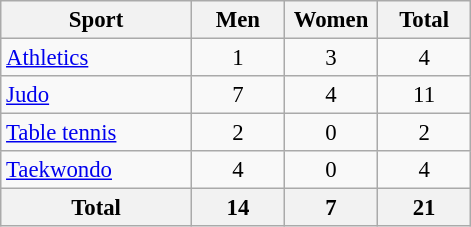<table class="wikitable sortable" style="font-size:95%; text-align:center;">
<tr>
<th width=120>Sport</th>
<th width=55>Men</th>
<th width=55>Women</th>
<th width=55>Total</th>
</tr>
<tr>
<td align=left><a href='#'>Athletics</a></td>
<td>1</td>
<td>3</td>
<td>4</td>
</tr>
<tr>
<td align=left><a href='#'>Judo</a></td>
<td>7</td>
<td>4</td>
<td>11</td>
</tr>
<tr>
<td align=left><a href='#'>Table tennis</a></td>
<td>2</td>
<td>0</td>
<td>2</td>
</tr>
<tr>
<td align=left><a href='#'>Taekwondo</a></td>
<td>4</td>
<td>0</td>
<td>4</td>
</tr>
<tr>
<th>Total</th>
<th>14</th>
<th>7</th>
<th>21</th>
</tr>
</table>
